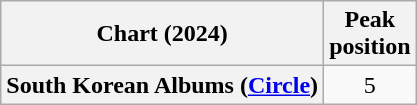<table class="wikitable plainrowheaders" style="text-align:center;">
<tr>
<th scope="col">Chart (2024)</th>
<th scope="col">Peak<br>position</th>
</tr>
<tr>
<th scope="row">South Korean Albums (<a href='#'>Circle</a>)</th>
<td>5</td>
</tr>
</table>
